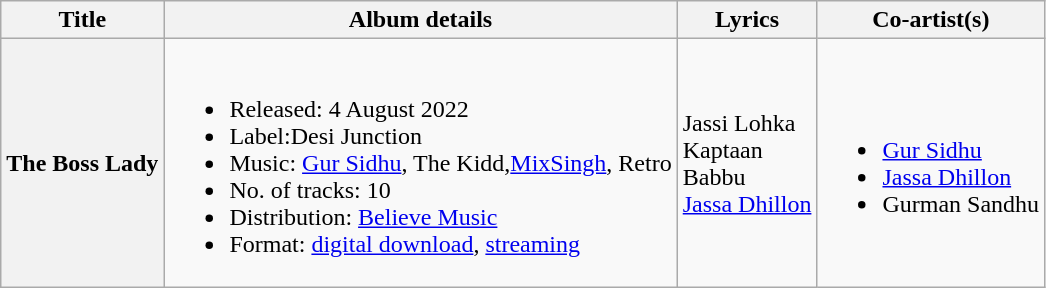<table class="wikitable plainrowheaders">
<tr>
<th>Title</th>
<th>Album details</th>
<th>Lyrics</th>
<th>Co-artist(s)</th>
</tr>
<tr>
<th scope="row">The Boss Lady</th>
<td><br><ul><li>Released: 4 August 2022</li><li>Label:Desi Junction</li><li>Music: <a href='#'>Gur Sidhu</a>, The Kidd,<a href='#'>MixSingh</a>, Retro</li><li>No. of tracks: 10</li><li>Distribution: <a href='#'>Believe Music</a></li><li>Format: <a href='#'>digital download</a>, <a href='#'>streaming</a></li></ul></td>
<td>Jassi Lohka<br>Kaptaan<br>Babbu<br><a href='#'>Jassa Dhillon</a></td>
<td><br><ul><li><a href='#'>Gur Sidhu</a></li><li><a href='#'>Jassa Dhillon</a></li><li>Gurman Sandhu</li></ul></td>
</tr>
</table>
